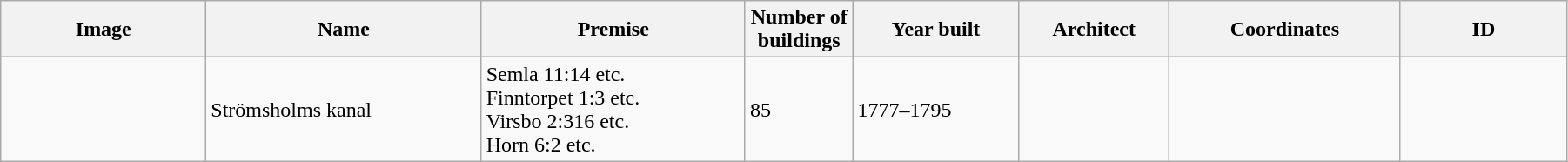<table class="wikitable" width="95%">
<tr>
<th width="150">Image</th>
<th>Name</th>
<th>Premise</th>
<th width="75">Number of<br>buildings</th>
<th width="120">Year built</th>
<th>Architect</th>
<th width="170">Coordinates</th>
<th width="120">ID</th>
</tr>
<tr>
<td></td>
<td>Strömsholms kanal</td>
<td>Semla 11:14 etc.<br>Finntorpet 1:3 etc.<br>Virsbo 2:316 etc.<br>Horn 6:2 etc.</td>
<td>85</td>
<td>1777–1795</td>
<td></td>
<td></td>
<td></td>
</tr>
</table>
